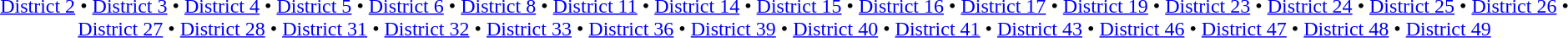<table id=toc class=toc summary=Contents>
<tr>
<td align=center><br><a href='#'>District 2</a> • <a href='#'>District 3</a> • <a href='#'>District 4</a> • <a href='#'>District 5</a> • <a href='#'>District 6</a> • <a href='#'>District 8</a> • <a href='#'>District 11</a> • <a href='#'>District 14</a> • <a href='#'>District 15</a> • <a href='#'>District 16</a> • <a href='#'>District 17</a> • <a href='#'>District 19</a> • <a href='#'>District 23</a> • <a href='#'>District 24</a> • <a href='#'>District 25</a> • <a href='#'>District 26</a> • <a href='#'>District 27</a> • <a href='#'>District 28</a> • <a href='#'>District 31</a> • <a href='#'>District 32</a> • <a href='#'>District 33</a> • <a href='#'>District 36</a> • <a href='#'>District 39</a> • <a href='#'>District 40</a> • <a href='#'>District 41</a> • <a href='#'>District 43</a> • <a href='#'>District 46</a> • <a href='#'>District 47</a> • <a href='#'>District 48</a> • <a href='#'>District 49</a></td>
</tr>
</table>
